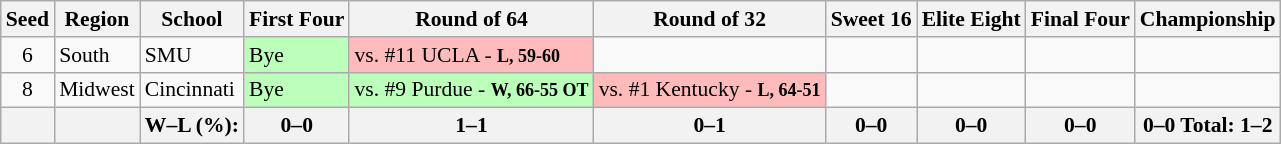<table class="sortable wikitable" style="white-space:nowrap; font-size:90%">
<tr>
<th>Seed</th>
<th>Region</th>
<th>School</th>
<th>First Four</th>
<th>Round of 64</th>
<th>Round of 32</th>
<th>Sweet 16</th>
<th>Elite Eight</th>
<th>Final Four</th>
<th>Championship</th>
</tr>
<tr>
<td align=center>6</td>
<td>South</td>
<td>SMU</td>
<td style="background:#bfb;">Bye</td>
<td style="background:#fbb;">vs. #11 UCLA - <small><strong>L, 59-60</strong></small></td>
<td></td>
<td></td>
<td></td>
<td></td>
<td></td>
</tr>
<tr>
<td align=center>8</td>
<td>Midwest</td>
<td>Cincinnati</td>
<td style="background:#bfb;">Bye</td>
<td style="background:#bfb;">vs. #9 Purdue - <small><strong>W, 66-55 OT</strong></small></td>
<td style="background:#fbb;">vs. #1 Kentucky - <small><strong>L, 64-51</strong></small></td>
<td></td>
<td></td>
<td></td>
<td></td>
</tr>
<tr>
<th></th>
<th></th>
<th>W–L (%):</th>
<th>0–0 </th>
<th>1–1 </th>
<th>0–1 </th>
<th>0–0 </th>
<th>0–0 </th>
<th>0–0 </th>
<th>0–0  Total: 1–2 </th>
</tr>
</table>
